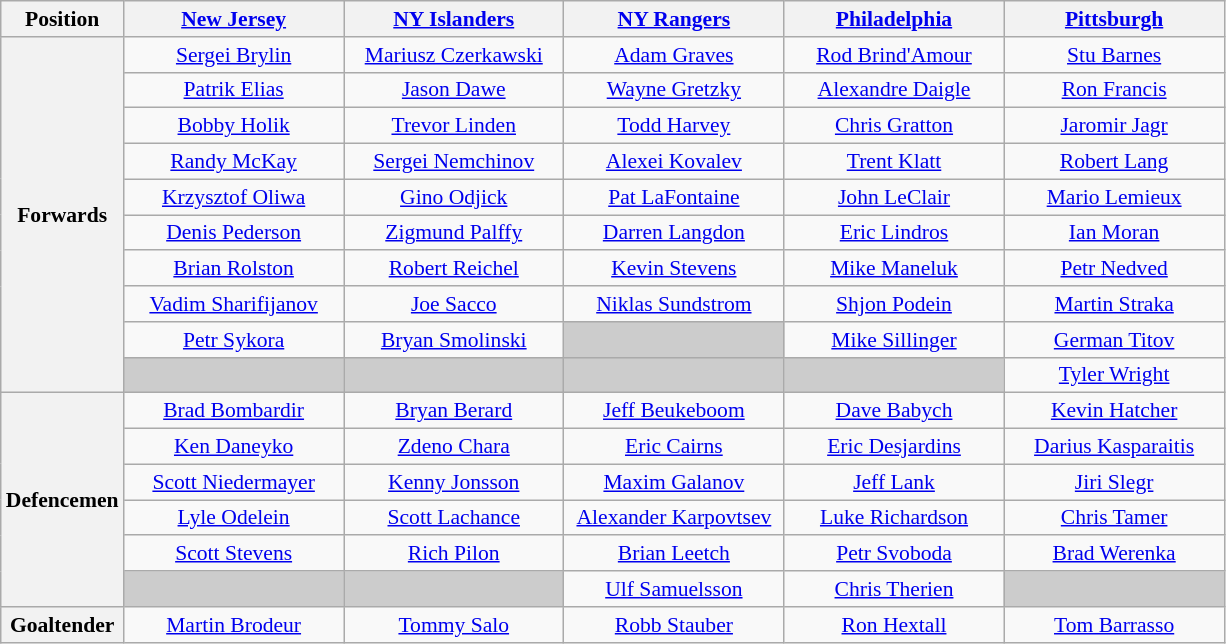<table class="wikitable" style="font-size:90%;text-align:center;">
<tr>
<th scope=col>Position</th>
<th scope=col width="140"><a href='#'>New Jersey</a></th>
<th scope=col width="140"><a href='#'>NY Islanders</a></th>
<th scope=col width="140"><a href='#'>NY Rangers</a></th>
<th scope=col width="140"><a href='#'>Philadelphia</a></th>
<th scope=col width="140"><a href='#'>Pittsburgh</a></th>
</tr>
<tr>
<th scope="row" rowspan="10">Forwards</th>
<td><a href='#'>Sergei Brylin</a></td>
<td><a href='#'>Mariusz Czerkawski</a></td>
<td><a href='#'>Adam Graves</a></td>
<td><a href='#'>Rod Brind'Amour</a></td>
<td><a href='#'>Stu Barnes</a></td>
</tr>
<tr>
<td><a href='#'>Patrik Elias</a></td>
<td><a href='#'>Jason Dawe</a></td>
<td><a href='#'>Wayne Gretzky</a></td>
<td><a href='#'>Alexandre Daigle</a></td>
<td><a href='#'>Ron Francis</a></td>
</tr>
<tr>
<td><a href='#'>Bobby Holik</a></td>
<td><a href='#'>Trevor Linden</a></td>
<td><a href='#'>Todd Harvey</a></td>
<td><a href='#'>Chris Gratton</a></td>
<td><a href='#'>Jaromir Jagr</a></td>
</tr>
<tr>
<td><a href='#'>Randy McKay</a></td>
<td><a href='#'>Sergei Nemchinov</a></td>
<td><a href='#'>Alexei Kovalev</a></td>
<td><a href='#'>Trent Klatt</a></td>
<td><a href='#'>Robert Lang</a></td>
</tr>
<tr>
<td><a href='#'>Krzysztof Oliwa</a></td>
<td><a href='#'>Gino Odjick</a></td>
<td><a href='#'>Pat LaFontaine</a></td>
<td><a href='#'>John LeClair</a></td>
<td><a href='#'>Mario Lemieux</a></td>
</tr>
<tr>
<td><a href='#'>Denis Pederson</a></td>
<td><a href='#'>Zigmund Palffy</a></td>
<td><a href='#'>Darren Langdon</a></td>
<td><a href='#'>Eric Lindros</a></td>
<td><a href='#'>Ian Moran</a></td>
</tr>
<tr>
<td><a href='#'>Brian Rolston</a></td>
<td><a href='#'>Robert Reichel</a></td>
<td><a href='#'>Kevin Stevens</a></td>
<td><a href='#'>Mike Maneluk</a></td>
<td><a href='#'>Petr Nedved</a></td>
</tr>
<tr>
<td><a href='#'>Vadim Sharifijanov</a></td>
<td><a href='#'>Joe Sacco</a></td>
<td><a href='#'>Niklas Sundstrom</a></td>
<td><a href='#'>Shjon Podein</a></td>
<td><a href='#'>Martin Straka</a></td>
</tr>
<tr>
<td><a href='#'>Petr Sykora</a></td>
<td><a href='#'>Bryan Smolinski</a></td>
<td style="background-color:#CCCCCC"></td>
<td><a href='#'>Mike Sillinger</a></td>
<td><a href='#'>German Titov</a></td>
</tr>
<tr>
<td style="background-color:#CCCCCC"></td>
<td style="background-color:#CCCCCC"></td>
<td style="background-color:#CCCCCC"></td>
<td style="background-color:#CCCCCC"></td>
<td><a href='#'>Tyler Wright</a></td>
</tr>
<tr>
<th scope="row" rowspan="6">Defencemen</th>
<td><a href='#'>Brad Bombardir</a></td>
<td><a href='#'>Bryan Berard</a></td>
<td><a href='#'>Jeff Beukeboom</a></td>
<td><a href='#'>Dave Babych</a></td>
<td><a href='#'>Kevin Hatcher</a></td>
</tr>
<tr>
<td><a href='#'>Ken Daneyko</a></td>
<td><a href='#'>Zdeno Chara</a></td>
<td><a href='#'>Eric Cairns</a></td>
<td><a href='#'>Eric Desjardins</a></td>
<td><a href='#'>Darius Kasparaitis</a></td>
</tr>
<tr>
<td><a href='#'>Scott Niedermayer</a></td>
<td><a href='#'>Kenny Jonsson</a></td>
<td><a href='#'>Maxim Galanov</a></td>
<td><a href='#'>Jeff Lank</a></td>
<td><a href='#'>Jiri Slegr</a></td>
</tr>
<tr>
<td><a href='#'>Lyle Odelein</a></td>
<td><a href='#'>Scott Lachance</a></td>
<td><a href='#'>Alexander Karpovtsev</a></td>
<td><a href='#'>Luke Richardson</a></td>
<td><a href='#'>Chris Tamer</a></td>
</tr>
<tr>
<td><a href='#'>Scott Stevens</a></td>
<td><a href='#'>Rich Pilon</a></td>
<td><a href='#'>Brian Leetch</a></td>
<td><a href='#'>Petr Svoboda</a></td>
<td><a href='#'>Brad Werenka</a></td>
</tr>
<tr>
<td style="background-color:#CCCCCC"></td>
<td style="background-color:#CCCCCC"></td>
<td><a href='#'>Ulf Samuelsson</a></td>
<td><a href='#'>Chris Therien</a></td>
<td style="background-color:#CCCCCC"></td>
</tr>
<tr>
<th scope="row">Goaltender</th>
<td><a href='#'>Martin Brodeur</a></td>
<td><a href='#'>Tommy Salo</a></td>
<td><a href='#'>Robb Stauber</a></td>
<td><a href='#'>Ron Hextall</a></td>
<td><a href='#'>Tom Barrasso</a></td>
</tr>
</table>
